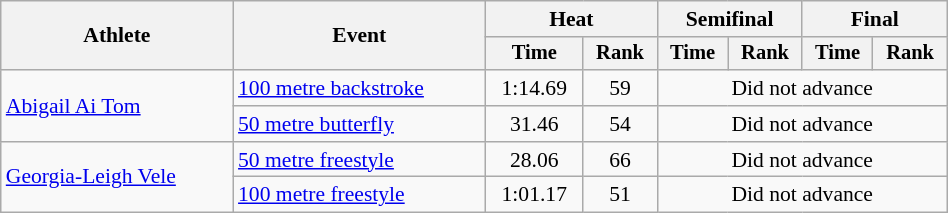<table class="wikitable" style="text-align:center; font-size:90%; width:50%;">
<tr>
<th rowspan="2">Athlete</th>
<th rowspan="2">Event</th>
<th colspan="2">Heat</th>
<th colspan="2">Semifinal</th>
<th colspan="2">Final</th>
</tr>
<tr style="font-size:95%">
<th>Time</th>
<th>Rank</th>
<th>Time</th>
<th>Rank</th>
<th>Time</th>
<th>Rank</th>
</tr>
<tr>
<td align=left rowspan=2><a href='#'>Abigail Ai Tom</a></td>
<td align=left><a href='#'>100 metre backstroke</a></td>
<td>1:14.69</td>
<td>59</td>
<td colspan=4>Did not advance</td>
</tr>
<tr>
<td align=left><a href='#'>50 metre butterfly</a></td>
<td>31.46</td>
<td>54</td>
<td colspan=4>Did not advance</td>
</tr>
<tr>
<td align=left rowspan=2><a href='#'>Georgia-Leigh Vele</a></td>
<td align=left><a href='#'>50 metre freestyle</a></td>
<td>28.06</td>
<td>66</td>
<td colspan=4>Did not advance</td>
</tr>
<tr>
<td align=left><a href='#'>100 metre freestyle</a></td>
<td>1:01.17</td>
<td>51</td>
<td colspan=4>Did not advance</td>
</tr>
</table>
